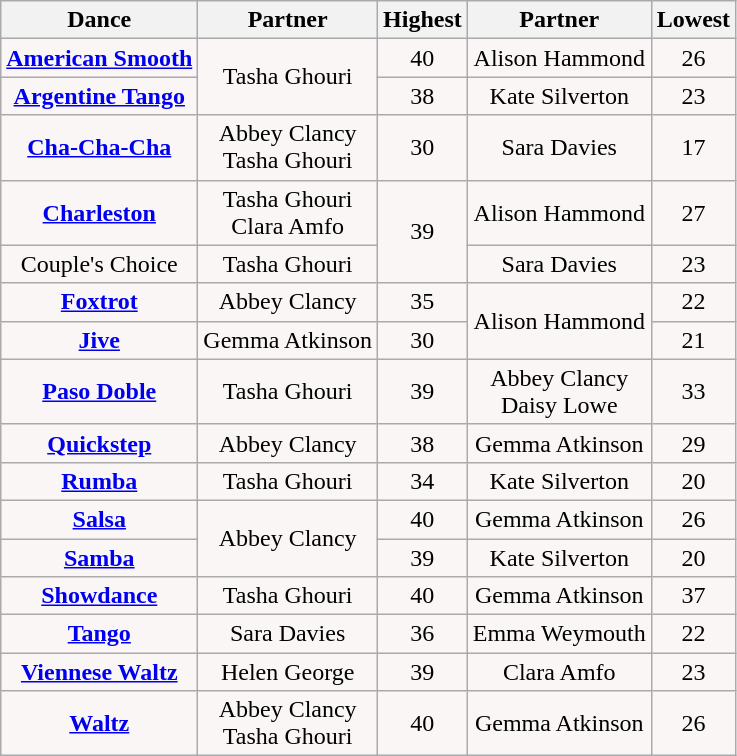<table class="wikitable sortable collapsed">
<tr style="text-align:Center; background:#cc;">
<th>Dance</th>
<th>Partner</th>
<th>Highest</th>
<th>Partner</th>
<th>Lowest</th>
</tr>
<tr style="text-align: center; background:#faf6f6;">
<td><strong><a href='#'>American Smooth</a></strong></td>
<td rowspan="2">Tasha Ghouri</td>
<td>40</td>
<td>Alison Hammond</td>
<td>26</td>
</tr>
<tr style="text-align: center; background:#faf6f6;">
<td><strong><a href='#'>Argentine Tango</a></strong></td>
<td>38</td>
<td>Kate Silverton</td>
<td>23</td>
</tr>
<tr style="text-align: center; background:#faf6f6;">
<td><strong><a href='#'>Cha-Cha-Cha</a></strong></td>
<td>Abbey Clancy<br>Tasha Ghouri</td>
<td>30</td>
<td>Sara Davies</td>
<td>17</td>
</tr>
<tr style="text-align: center; background:#faf6f6;">
<td><strong><a href='#'>Charleston</a></strong></td>
<td>Tasha Ghouri<br>Clara Amfo</td>
<td rowspan="2">39</td>
<td>Alison Hammond</td>
<td>27</td>
</tr>
<tr style="text-align: center; background:#faf6f6;">
<td>Couple's Choice</td>
<td>Tasha Ghouri</td>
<td>Sara Davies</td>
<td>23</td>
</tr>
<tr style="text-align: center; background:#faf6f6;">
<td><strong><a href='#'>Foxtrot</a></strong></td>
<td>Abbey Clancy</td>
<td>35</td>
<td rowspan="2">Alison Hammond</td>
<td>22</td>
</tr>
<tr style="text-align: center; background:#faf6f6;">
<td><strong><a href='#'>Jive</a></strong></td>
<td>Gemma Atkinson</td>
<td>30</td>
<td>21</td>
</tr>
<tr style="text-align: center; background:#faf6f6;">
<td><strong><a href='#'>Paso Doble</a></strong></td>
<td>Tasha Ghouri</td>
<td>39</td>
<td>Abbey Clancy<br>Daisy Lowe</td>
<td>33</td>
</tr>
<tr style="text-align: center; background:#faf6f6;">
<td><strong><a href='#'>Quickstep</a></strong></td>
<td>Abbey Clancy</td>
<td>38</td>
<td>Gemma Atkinson</td>
<td>29</td>
</tr>
<tr style="text-align: center; background:#faf6f6;">
<td><strong><a href='#'>Rumba</a></strong></td>
<td>Tasha Ghouri</td>
<td>34</td>
<td>Kate Silverton</td>
<td>20</td>
</tr>
<tr style="text-align: center; background:#faf6f6;":>
<td style="text-align:center; background:#faf6f6;"><strong><a href='#'>Salsa</a></strong></td>
<td rowspan="2">Abbey Clancy</td>
<td style="text-align:center; background:#faf6f6;">40</td>
<td style="text-align:center; background:#faf6f6;">Gemma Atkinson</td>
<td style="text-align:center; background:#faf6f6;">26</td>
</tr>
<tr style="text-align: center; background:#faf6f6;">
<td><strong><a href='#'>Samba</a></strong></td>
<td>39</td>
<td>Kate Silverton</td>
<td>20</td>
</tr>
<tr style="text-align: center; background:#faf6f6;">
<td><strong><a href='#'>Showdance</a></strong></td>
<td>Tasha Ghouri</td>
<td>40</td>
<td>Gemma Atkinson</td>
<td>37</td>
</tr>
<tr style="text-align: center; background:#faf6f6;">
<td><strong><a href='#'>Tango</a></strong></td>
<td>Sara Davies</td>
<td>36</td>
<td>Emma Weymouth</td>
<td>22</td>
</tr>
<tr style="text-align: center; background:#faf6f6;">
<td><strong><a href='#'>Viennese Waltz</a></strong></td>
<td>Helen George</td>
<td>39</td>
<td>Clara Amfo</td>
<td>23</td>
</tr>
<tr style="text-align: center; background:#faf6f6;">
<td><strong><a href='#'>Waltz</a></strong></td>
<td>Abbey Clancy<br>Tasha Ghouri</td>
<td>40</td>
<td>Gemma Atkinson</td>
<td>26</td>
</tr>
</table>
